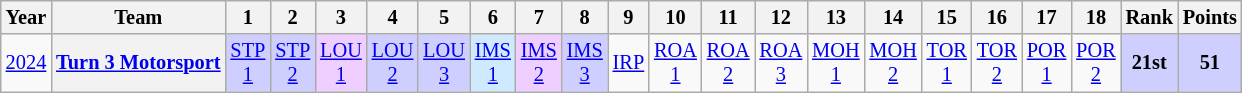<table class="wikitable" style="text-align:center; font-size:85%">
<tr>
<th>Year</th>
<th>Team</th>
<th>1</th>
<th>2</th>
<th>3</th>
<th>4</th>
<th>5</th>
<th>6</th>
<th>7</th>
<th>8</th>
<th>9</th>
<th>10</th>
<th>11</th>
<th>12</th>
<th>13</th>
<th>14</th>
<th>15</th>
<th>16</th>
<th>17</th>
<th>18</th>
<th>Rank</th>
<th>Points</th>
</tr>
<tr>
<td><a href='#'>2024</a></td>
<th nowrap><a href='#'>Turn 3 Motorsport</a></th>
<td style="background:#CFCFFF;"><a href='#'>STP<br>1</a><br></td>
<td style="background:#CFCFFF;"><a href='#'>STP<br>2</a><br></td>
<td style="background:#EFCFFF"><a href='#'>LOU<br>1</a><br></td>
<td style="background:#CFCFFF;"><a href='#'>LOU<br>2</a><br></td>
<td style="background:#CFCFFF;"><a href='#'>LOU<br>3</a><br></td>
<td style="background:#CFEAFF;"><a href='#'>IMS<br>1</a><br></td>
<td style="background:#EFCFFF;"><a href='#'>IMS<br>2</a><br></td>
<td style="background:#CFCFFF;"><a href='#'>IMS<br>3</a><br></td>
<td><a href='#'>IRP</a></td>
<td><a href='#'>ROA<br>1</a></td>
<td><a href='#'>ROA<br>2</a></td>
<td><a href='#'>ROA<br>3</a></td>
<td><a href='#'>MOH<br>1</a></td>
<td><a href='#'>MOH<br>2</a></td>
<td><a href='#'>TOR<br>1</a></td>
<td><a href='#'>TOR<br>2</a></td>
<td><a href='#'>POR<br>1</a></td>
<td><a href='#'>POR<br>2</a></td>
<th style="background:#CFCFFF;">21st</th>
<th style="background:#CFCFFF;">51</th>
</tr>
</table>
